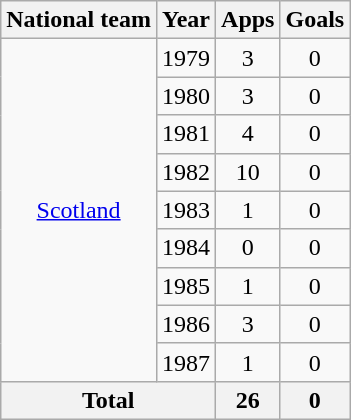<table class="wikitable" style="text-align:center">
<tr>
<th>National team</th>
<th>Year</th>
<th>Apps</th>
<th>Goals</th>
</tr>
<tr>
<td rowspan="9"><a href='#'>Scotland</a></td>
<td>1979</td>
<td>3</td>
<td>0</td>
</tr>
<tr>
<td>1980</td>
<td>3</td>
<td>0</td>
</tr>
<tr>
<td>1981</td>
<td>4</td>
<td>0</td>
</tr>
<tr>
<td>1982</td>
<td>10</td>
<td>0</td>
</tr>
<tr>
<td>1983</td>
<td>1</td>
<td>0</td>
</tr>
<tr>
<td>1984</td>
<td>0</td>
<td>0</td>
</tr>
<tr>
<td>1985</td>
<td>1</td>
<td>0</td>
</tr>
<tr>
<td>1986</td>
<td>3</td>
<td>0</td>
</tr>
<tr>
<td>1987</td>
<td>1</td>
<td>0</td>
</tr>
<tr>
<th colspan="2">Total</th>
<th>26</th>
<th>0</th>
</tr>
</table>
